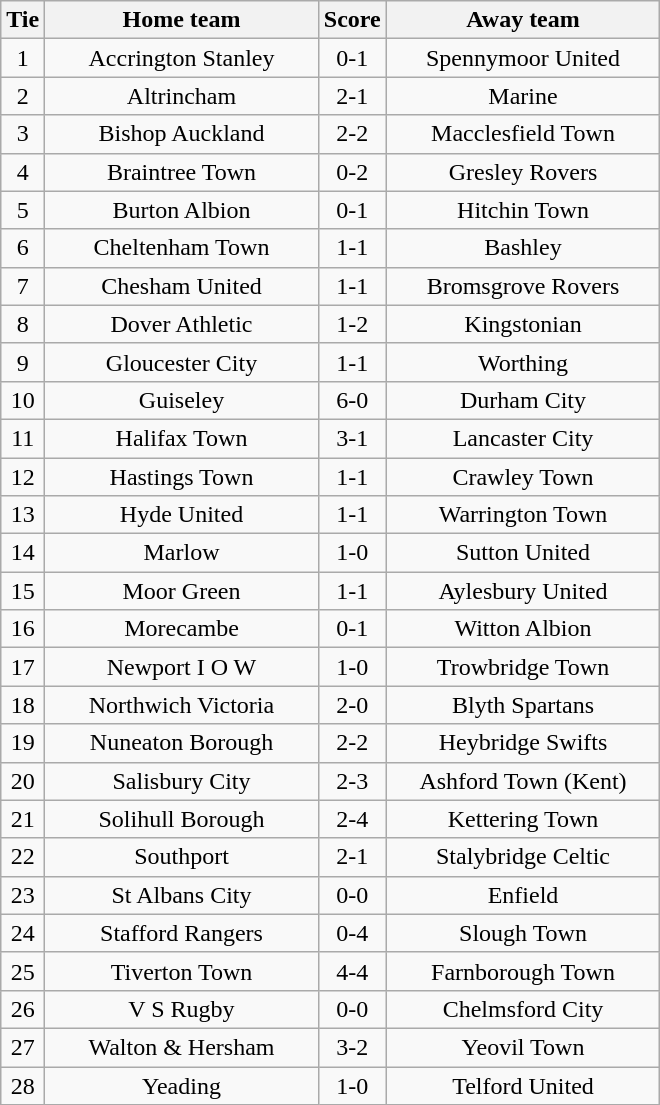<table class="wikitable" style="text-align:center;">
<tr>
<th width=20>Tie</th>
<th width=175>Home team</th>
<th width=20>Score</th>
<th width=175>Away team</th>
</tr>
<tr>
<td>1</td>
<td>Accrington Stanley</td>
<td>0-1</td>
<td>Spennymoor United</td>
</tr>
<tr>
<td>2</td>
<td>Altrincham</td>
<td>2-1</td>
<td>Marine</td>
</tr>
<tr>
<td>3</td>
<td>Bishop Auckland</td>
<td>2-2</td>
<td>Macclesfield Town</td>
</tr>
<tr>
<td>4</td>
<td>Braintree Town</td>
<td>0-2</td>
<td>Gresley Rovers</td>
</tr>
<tr>
<td>5</td>
<td>Burton Albion</td>
<td>0-1</td>
<td>Hitchin Town</td>
</tr>
<tr>
<td>6</td>
<td>Cheltenham Town</td>
<td>1-1</td>
<td>Bashley</td>
</tr>
<tr>
<td>7</td>
<td>Chesham United</td>
<td>1-1</td>
<td>Bromsgrove Rovers</td>
</tr>
<tr>
<td>8</td>
<td>Dover Athletic</td>
<td>1-2</td>
<td>Kingstonian</td>
</tr>
<tr>
<td>9</td>
<td>Gloucester City</td>
<td>1-1</td>
<td>Worthing</td>
</tr>
<tr>
<td>10</td>
<td>Guiseley</td>
<td>6-0</td>
<td>Durham City</td>
</tr>
<tr>
<td>11</td>
<td>Halifax Town</td>
<td>3-1</td>
<td>Lancaster City</td>
</tr>
<tr>
<td>12</td>
<td>Hastings Town</td>
<td>1-1</td>
<td>Crawley Town</td>
</tr>
<tr>
<td>13</td>
<td>Hyde United</td>
<td>1-1</td>
<td>Warrington Town</td>
</tr>
<tr>
<td>14</td>
<td>Marlow</td>
<td>1-0</td>
<td>Sutton United</td>
</tr>
<tr>
<td>15</td>
<td>Moor Green</td>
<td>1-1</td>
<td>Aylesbury United</td>
</tr>
<tr>
<td>16</td>
<td>Morecambe</td>
<td>0-1</td>
<td>Witton Albion</td>
</tr>
<tr>
<td>17</td>
<td>Newport I O W</td>
<td>1-0</td>
<td>Trowbridge Town</td>
</tr>
<tr>
<td>18</td>
<td>Northwich Victoria</td>
<td>2-0</td>
<td>Blyth Spartans</td>
</tr>
<tr>
<td>19</td>
<td>Nuneaton Borough</td>
<td>2-2</td>
<td>Heybridge Swifts</td>
</tr>
<tr>
<td>20</td>
<td>Salisbury City</td>
<td>2-3</td>
<td>Ashford Town (Kent)</td>
</tr>
<tr>
<td>21</td>
<td>Solihull Borough</td>
<td>2-4</td>
<td>Kettering Town</td>
</tr>
<tr>
<td>22</td>
<td>Southport</td>
<td>2-1</td>
<td>Stalybridge Celtic</td>
</tr>
<tr>
<td>23</td>
<td>St Albans City</td>
<td>0-0</td>
<td>Enfield</td>
</tr>
<tr>
<td>24</td>
<td>Stafford Rangers</td>
<td>0-4</td>
<td>Slough Town</td>
</tr>
<tr>
<td>25</td>
<td>Tiverton Town</td>
<td>4-4</td>
<td>Farnborough Town</td>
</tr>
<tr>
<td>26</td>
<td>V S Rugby</td>
<td>0-0</td>
<td>Chelmsford City</td>
</tr>
<tr>
<td>27</td>
<td>Walton & Hersham</td>
<td>3-2</td>
<td>Yeovil Town</td>
</tr>
<tr>
<td>28</td>
<td>Yeading</td>
<td>1-0</td>
<td>Telford United</td>
</tr>
</table>
